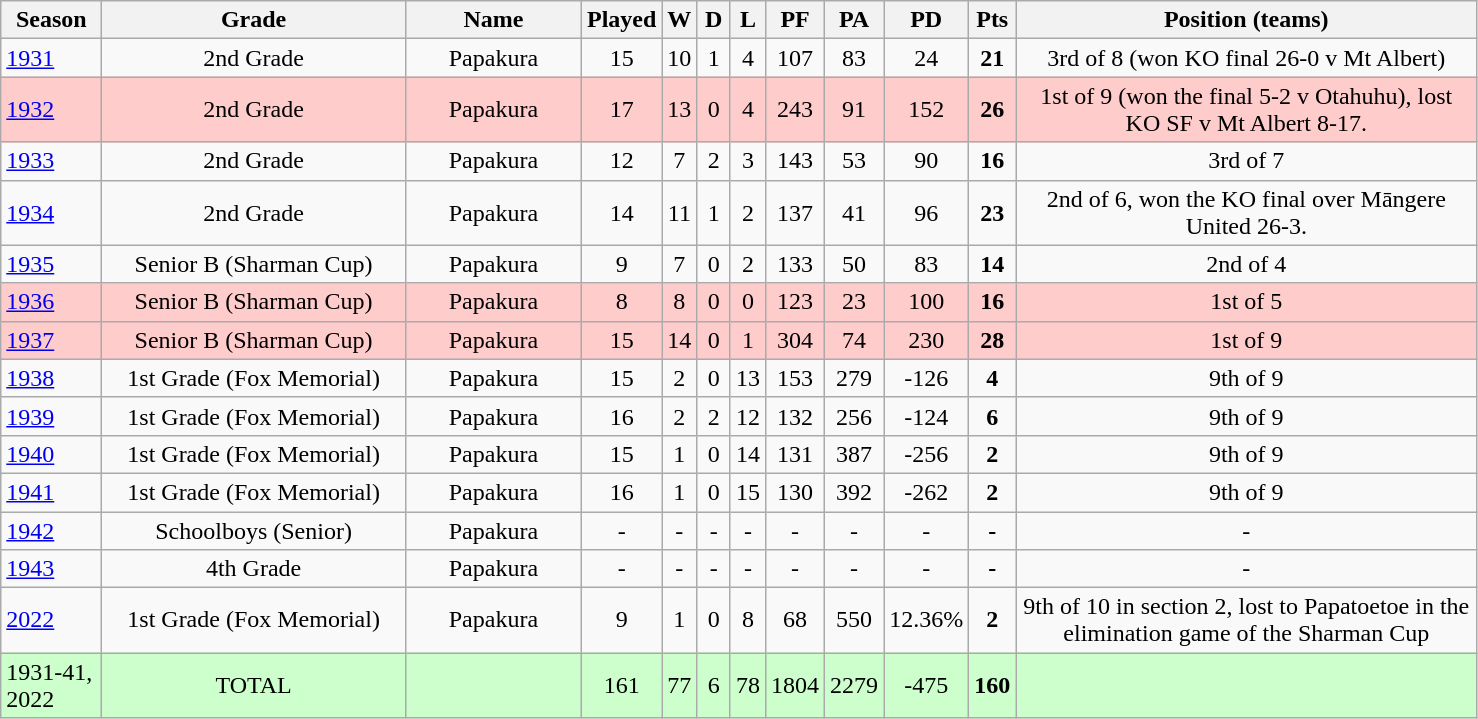<table class="wikitable" style="text-align:center;">
<tr>
<th width=60>Season</th>
<th width=195 abbr="Grade">Grade</th>
<th width=110 abbr="Name">Name</th>
<th width=15 abbr="Played">Played</th>
<th width=15 abbr="Won">W</th>
<th width=15 abbr="Drawn">D</th>
<th width=15 abbr="Lost">L</th>
<th width=20 abbr="Points for">PF</th>
<th width=20 abbr="Points against">PA</th>
<th width=20 abbr="Points difference">PD</th>
<th width=20 abbr="Points">Pts</th>
<th width=300>Position (teams)</th>
</tr>
<tr>
<td style="text-align:left;"><a href='#'>1931</a></td>
<td>2nd Grade</td>
<td>Papakura</td>
<td>15</td>
<td>10</td>
<td>1</td>
<td>4</td>
<td>107</td>
<td>83</td>
<td>24</td>
<td><strong>21</strong></td>
<td>3rd of 8 (won KO final 26-0 v Mt Albert)</td>
</tr>
<tr style="background: #FFCCCC;">
<td style="text-align:left;"><a href='#'>1932</a></td>
<td>2nd Grade</td>
<td>Papakura</td>
<td>17</td>
<td>13</td>
<td>0</td>
<td>4</td>
<td>243</td>
<td>91</td>
<td>152</td>
<td><strong>26</strong></td>
<td>1st of 9 (won the final 5-2 v Otahuhu), lost KO SF v Mt Albert 8-17.</td>
</tr>
<tr>
<td style="text-align:left;"><a href='#'>1933</a></td>
<td>2nd Grade</td>
<td>Papakura</td>
<td>12</td>
<td>7</td>
<td>2</td>
<td>3</td>
<td>143</td>
<td>53</td>
<td>90</td>
<td><strong>16</strong></td>
<td>3rd of 7</td>
</tr>
<tr>
<td style="text-align:left;"><a href='#'>1934</a></td>
<td>2nd Grade</td>
<td>Papakura</td>
<td>14</td>
<td>11</td>
<td>1</td>
<td>2</td>
<td>137</td>
<td>41</td>
<td>96</td>
<td><strong>23</strong></td>
<td>2nd of 6, won the KO final over Māngere United 26-3.</td>
</tr>
<tr>
<td style="text-align:left;"><a href='#'>1935</a></td>
<td>Senior B (Sharman Cup)</td>
<td>Papakura</td>
<td>9</td>
<td>7</td>
<td>0</td>
<td>2</td>
<td>133</td>
<td>50</td>
<td>83</td>
<td><strong>14</strong></td>
<td>2nd of 4</td>
</tr>
<tr style="background: #FFCCCC;">
<td style="text-align:left;"><a href='#'>1936</a></td>
<td>Senior B (Sharman Cup)</td>
<td>Papakura</td>
<td>8</td>
<td>8</td>
<td>0</td>
<td>0</td>
<td>123</td>
<td>23</td>
<td>100</td>
<td><strong>16</strong></td>
<td>1st of 5</td>
</tr>
<tr style="background: #FFCCCC;">
<td style="text-align:left;"><a href='#'>1937</a></td>
<td>Senior B (Sharman Cup)</td>
<td>Papakura</td>
<td>15</td>
<td>14</td>
<td>0</td>
<td>1</td>
<td>304</td>
<td>74</td>
<td>230</td>
<td><strong>28</strong></td>
<td>1st of 9</td>
</tr>
<tr>
<td style="text-align:left;"><a href='#'>1938</a></td>
<td>1st Grade (Fox Memorial)</td>
<td>Papakura</td>
<td>15</td>
<td>2</td>
<td>0</td>
<td>13</td>
<td>153</td>
<td>279</td>
<td>-126</td>
<td><strong>4</strong></td>
<td>9th of 9</td>
</tr>
<tr>
<td style="text-align:left;"><a href='#'>1939</a></td>
<td>1st Grade (Fox Memorial)</td>
<td>Papakura</td>
<td>16</td>
<td>2</td>
<td>2</td>
<td>12</td>
<td>132</td>
<td>256</td>
<td>-124</td>
<td><strong>6</strong></td>
<td>9th of 9</td>
</tr>
<tr>
<td style="text-align:left;"><a href='#'>1940</a></td>
<td>1st Grade (Fox Memorial)</td>
<td>Papakura</td>
<td>15</td>
<td>1</td>
<td>0</td>
<td>14</td>
<td>131</td>
<td>387</td>
<td>-256</td>
<td><strong>2</strong></td>
<td>9th of 9</td>
</tr>
<tr>
<td style="text-align:left;"><a href='#'>1941</a></td>
<td>1st Grade (Fox Memorial)</td>
<td>Papakura</td>
<td>16</td>
<td>1</td>
<td>0</td>
<td>15</td>
<td>130</td>
<td>392</td>
<td>-262</td>
<td><strong>2</strong></td>
<td>9th of 9</td>
</tr>
<tr>
<td style="text-align:left;"><a href='#'>1942</a></td>
<td>Schoolboys (Senior)</td>
<td>Papakura</td>
<td>-</td>
<td>-</td>
<td>-</td>
<td>-</td>
<td>-</td>
<td>-</td>
<td>-</td>
<td><strong>-</strong></td>
<td>-</td>
</tr>
<tr>
<td style="text-align:left;"><a href='#'>1943</a></td>
<td>4th Grade</td>
<td>Papakura</td>
<td>-</td>
<td>-</td>
<td>-</td>
<td>-</td>
<td>-</td>
<td>-</td>
<td>-</td>
<td><strong>-</strong></td>
<td>-</td>
</tr>
<tr>
<td style="text-align:left;"><a href='#'>2022</a></td>
<td>1st Grade (Fox Memorial)</td>
<td>Papakura</td>
<td>9</td>
<td>1</td>
<td>0</td>
<td>8</td>
<td>68</td>
<td>550</td>
<td>12.36%</td>
<td><strong>2</strong></td>
<td>9th of 10 in section 2, lost to Papatoetoe in the elimination game of the Sharman Cup</td>
</tr>
<tr style="background: #ccffcc;">
<td style="text-align:left;">1931-41, 2022</td>
<td>TOTAL</td>
<td></td>
<td>161</td>
<td>77</td>
<td>6</td>
<td>78</td>
<td>1804</td>
<td>2279</td>
<td>-475</td>
<td><strong>160</strong></td>
<td></td>
</tr>
</table>
